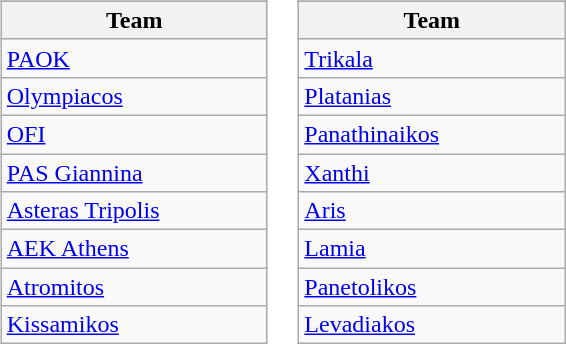<table>
<tr valign=top>
<td><br><table class="wikitable">
<tr>
</tr>
<tr>
<th width=170>Team</th>
</tr>
<tr>
<td><a href='#'>PAOK</a></td>
</tr>
<tr>
<td><a href='#'>Olympiacos</a></td>
</tr>
<tr>
<td><a href='#'>OFI</a></td>
</tr>
<tr>
<td><a href='#'>PAS Giannina</a></td>
</tr>
<tr>
<td><a href='#'>Asteras Tripolis</a></td>
</tr>
<tr>
<td><a href='#'>AEK Athens</a></td>
</tr>
<tr>
<td><a href='#'>Atromitos</a></td>
</tr>
<tr>
<td><a href='#'>Kissamikos</a></td>
</tr>
</table>
</td>
<td><br><table class="wikitable">
<tr>
</tr>
<tr>
<th width=170>Team</th>
</tr>
<tr>
<td><a href='#'>Trikala</a></td>
</tr>
<tr>
<td><a href='#'>Platanias</a></td>
</tr>
<tr>
<td><a href='#'>Panathinaikos</a></td>
</tr>
<tr>
<td><a href='#'>Xanthi</a></td>
</tr>
<tr>
<td><a href='#'>Aris</a></td>
</tr>
<tr>
<td><a href='#'>Lamia</a></td>
</tr>
<tr>
<td><a href='#'>Panetolikos</a></td>
</tr>
<tr>
<td><a href='#'>Levadiakos</a></td>
</tr>
</table>
</td>
</tr>
</table>
